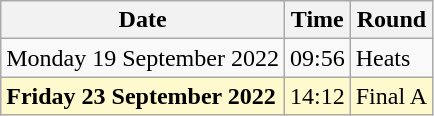<table class="wikitable">
<tr>
<th>Date</th>
<th>Time</th>
<th>Round</th>
</tr>
<tr>
<td>Monday 19 September 2022</td>
<td>09:56</td>
<td>Heats</td>
</tr>
<tr bgcolor=lemonchiffon>
<td><strong>Friday 23 September 2022</strong></td>
<td>14:12</td>
<td>Final A</td>
</tr>
</table>
